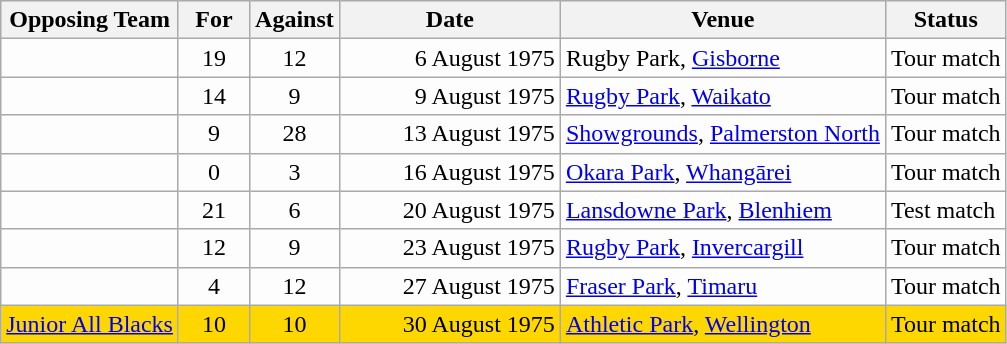<table class=wikitable>
<tr>
<th>Opposing Team</th>
<th>For</th>
<th>Against</th>
<th>Date</th>
<th>Venue</th>
<th>Status</th>
</tr>
<tr bgcolor=#fdfdfd>
<td></td>
<td align=center width=40>19</td>
<td align=center width=40>12</td>
<td width=140 align=right>6 August 1975</td>
<td>Rugby Park, <a href='#'>Gisborne</a></td>
<td>Tour match</td>
</tr>
<tr bgcolor=#fdfdfd>
<td></td>
<td align=center width=40>14</td>
<td align=center width=40>9</td>
<td width=140 align=right>9 August 1975</td>
<td><a href='#'>Rugby Park</a>, <a href='#'>Waikato</a></td>
<td>Tour match</td>
</tr>
<tr bgcolor=#fdfdfd>
<td></td>
<td align=center width=40>9</td>
<td align=center width=40>28</td>
<td width=140 align=right>13 August 1975</td>
<td><a href='#'>Showgrounds</a>, <a href='#'>Palmerston North</a></td>
<td>Tour match</td>
</tr>
<tr bgcolor=#fdfdfd>
<td></td>
<td align=center width=40>0</td>
<td align=center width=40>3</td>
<td width=140 align=right>16 August 1975</td>
<td><a href='#'>Okara Park</a>, <a href='#'>Whangārei</a></td>
<td>Tour match</td>
</tr>
<tr bgcolor=#fdfdfd>
<td></td>
<td align=center width=40>21</td>
<td align=center width=40>6</td>
<td width=140 align=right>20 August 1975</td>
<td><a href='#'>Lansdowne Park</a>, <a href='#'>Blenhiem</a></td>
<td>Test match</td>
</tr>
<tr bgcolor=#fdfdfd>
<td></td>
<td align=center width=40>12</td>
<td align=center width=40>9</td>
<td width=140 align=right>23 August 1975</td>
<td><a href='#'>Rugby Park</a>, <a href='#'>Invercargill</a></td>
<td>Tour match</td>
</tr>
<tr bgcolor=#fdfdfd>
<td></td>
<td align=center width=40>4</td>
<td align=center width=40>12</td>
<td width=140 align=right>27 August 1975</td>
<td><a href='#'>Fraser Park</a>, <a href='#'>Timaru</a></td>
<td>Tour match</td>
</tr>
<tr bgcolor=gold>
<td> <a href='#'>Junior All Blacks</a></td>
<td align=center width=40>10</td>
<td align=center width=40>10</td>
<td width=140 align=right>30 August 1975</td>
<td><a href='#'>Athletic Park</a>, <a href='#'>Wellington</a></td>
<td>Tour match</td>
</tr>
</table>
